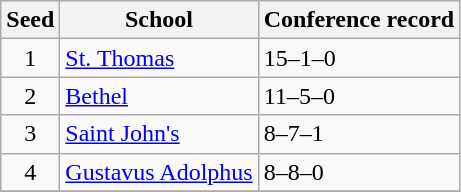<table class="wikitable">
<tr>
<th>Seed</th>
<th>School</th>
<th>Conference record</th>
</tr>
<tr>
<td align=center>1</td>
<td><a href='#'>St. Thomas</a></td>
<td>15–1–0</td>
</tr>
<tr>
<td align=center>2</td>
<td><a href='#'>Bethel</a></td>
<td>11–5–0</td>
</tr>
<tr>
<td align=center>3</td>
<td><a href='#'>Saint John's</a></td>
<td>8–7–1</td>
</tr>
<tr>
<td align=center>4</td>
<td><a href='#'>Gustavus Adolphus</a></td>
<td>8–8–0</td>
</tr>
<tr>
</tr>
</table>
